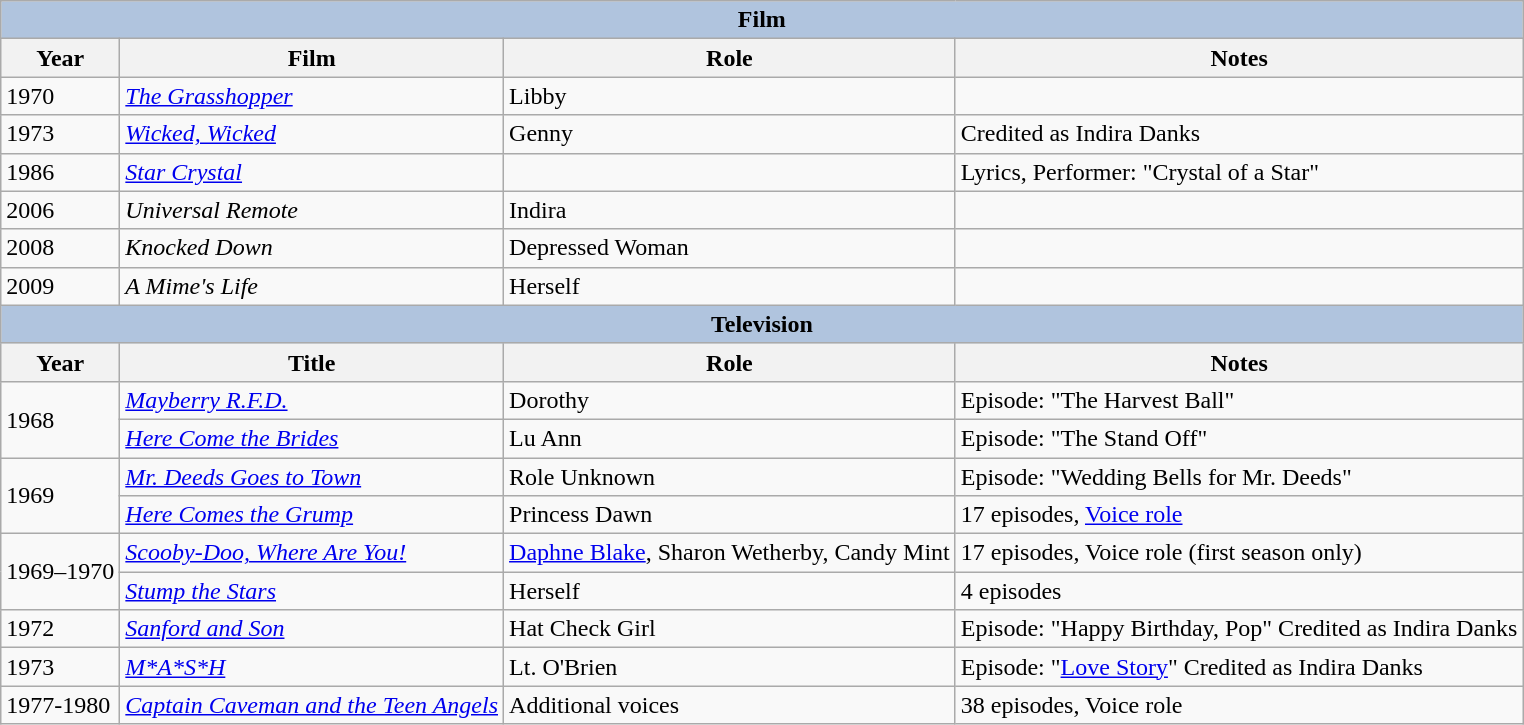<table class="wikitable">
<tr>
<th colspan=4 style="background:lightsteelblue;">Film</th>
</tr>
<tr>
<th>Year</th>
<th>Film</th>
<th>Role</th>
<th>Notes</th>
</tr>
<tr>
<td>1970</td>
<td><em><a href='#'>The Grasshopper</a></em></td>
<td>Libby</td>
<td></td>
</tr>
<tr>
<td>1973</td>
<td><em><a href='#'>Wicked, Wicked</a></em></td>
<td>Genny</td>
<td>Credited as Indira Danks</td>
</tr>
<tr>
<td>1986</td>
<td><em><a href='#'>Star Crystal</a></em></td>
<td></td>
<td>Lyrics, Performer: "Crystal of a Star"</td>
</tr>
<tr>
<td>2006</td>
<td><em>Universal Remote</em></td>
<td>Indira</td>
<td></td>
</tr>
<tr>
<td>2008</td>
<td><em>Knocked Down</em></td>
<td>Depressed Woman</td>
<td></td>
</tr>
<tr>
<td>2009</td>
<td><em>A Mime's Life</em></td>
<td>Herself</td>
<td></td>
</tr>
<tr>
<th colspan=4 style="background:lightsteelblue;">Television</th>
</tr>
<tr>
<th>Year</th>
<th>Title</th>
<th>Role</th>
<th>Notes</th>
</tr>
<tr>
<td rowspan=2>1968</td>
<td><em><a href='#'>Mayberry R.F.D.</a></em></td>
<td>Dorothy</td>
<td>Episode: "The Harvest Ball"</td>
</tr>
<tr>
<td><em><a href='#'>Here Come the Brides</a></em></td>
<td>Lu Ann</td>
<td>Episode: "The Stand Off"</td>
</tr>
<tr>
<td rowspan=2>1969</td>
<td><em><a href='#'>Mr. Deeds Goes to Town</a></em></td>
<td>Role Unknown</td>
<td>Episode: "Wedding Bells for Mr. Deeds"</td>
</tr>
<tr>
<td><em><a href='#'>Here Comes the Grump</a></em></td>
<td>Princess Dawn</td>
<td>17 episodes, <a href='#'>Voice role</a></td>
</tr>
<tr>
<td rowspan="2">1969–1970</td>
<td><em><a href='#'>Scooby-Doo, Where Are You!</a></em></td>
<td><a href='#'>Daphne Blake</a>, Sharon Wetherby, Candy Mint</td>
<td>17 episodes, Voice role (first season only)</td>
</tr>
<tr>
<td><em><a href='#'>Stump the Stars</a></em></td>
<td>Herself</td>
<td>4 episodes</td>
</tr>
<tr>
<td>1972</td>
<td><em><a href='#'>Sanford and Son</a></em></td>
<td>Hat Check Girl</td>
<td>Episode: "Happy Birthday, Pop" Credited as Indira Danks</td>
</tr>
<tr>
<td>1973</td>
<td><em><a href='#'>M*A*S*H</a></em></td>
<td>Lt. O'Brien</td>
<td>Episode: "<a href='#'>Love Story</a>" Credited as Indira Danks</td>
</tr>
<tr>
<td>1977-1980</td>
<td><em><a href='#'>Captain Caveman and the Teen Angels</a></em></td>
<td>Additional voices</td>
<td>38 episodes, Voice role</td>
</tr>
</table>
